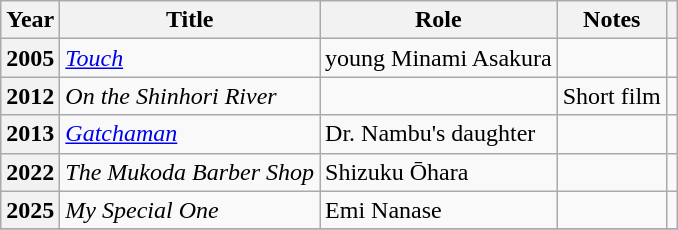<table class="wikitable plainrowheaders">
<tr>
<th scope="col">Year</th>
<th scope="col">Title</th>
<th scope="col">Role</th>
<th scope="col" class="unsortable">Notes</th>
<th scope="col" class="unsortable"></th>
</tr>
<tr>
<th scope="row">2005</th>
<td><em><a href='#'>Touch</a></em></td>
<td>young Minami Asakura</td>
<td></td>
<td></td>
</tr>
<tr>
<th scope="row">2012</th>
<td><em>On the Shinhori River</em></td>
<td></td>
<td>Short film</td>
<td></td>
</tr>
<tr>
<th scope="row">2013</th>
<td><em><a href='#'>Gatchaman</a></em></td>
<td>Dr. Nambu's daughter</td>
<td></td>
<td></td>
</tr>
<tr>
<th scope="row">2022</th>
<td><em>The Mukoda Barber Shop</em></td>
<td>Shizuku Ōhara</td>
<td></td>
<td></td>
</tr>
<tr>
<th scope="row">2025</th>
<td><em>My Special One</em></td>
<td>Emi Nanase</td>
<td></td>
<td></td>
</tr>
<tr>
</tr>
</table>
